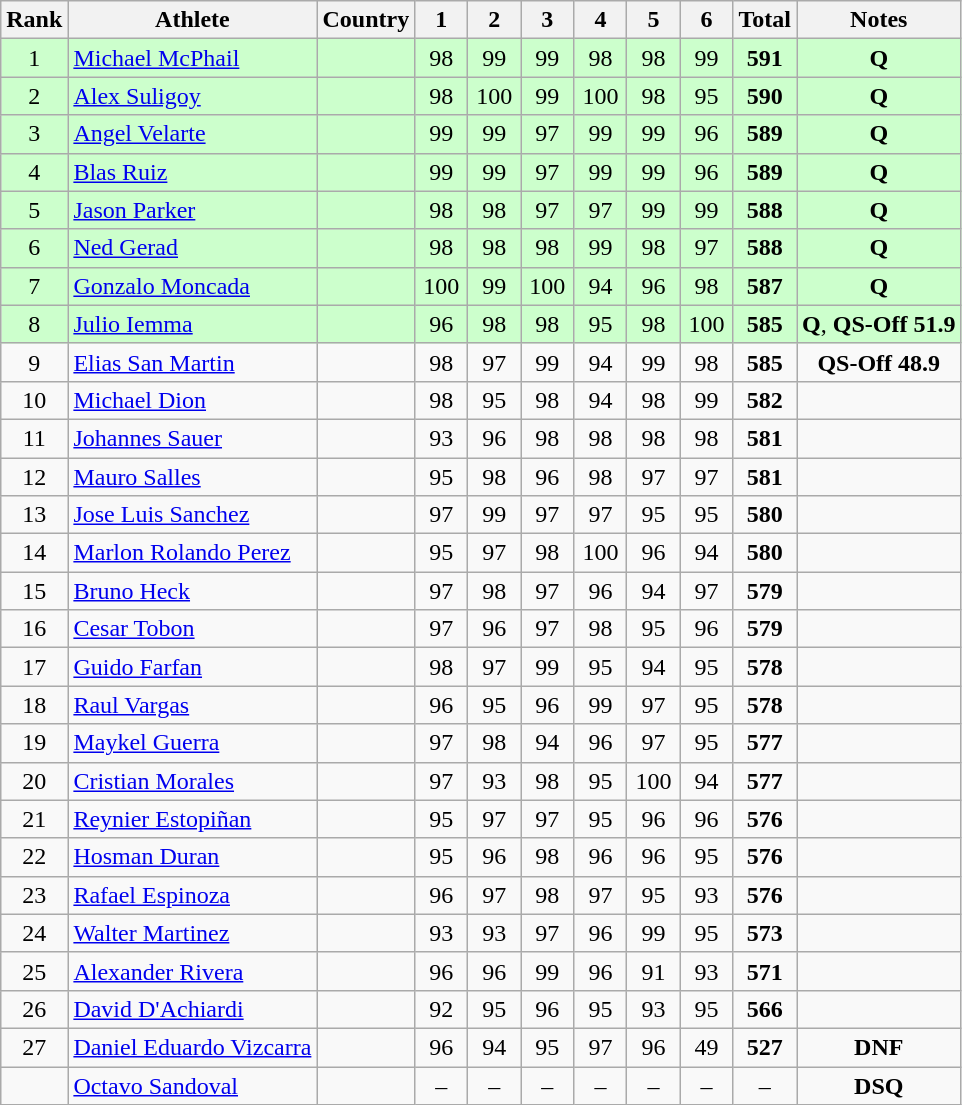<table class="wikitable sortable" style="text-align:center">
<tr>
<th>Rank</th>
<th>Athlete</th>
<th>Country</th>
<th class="sortable" style="width: 28px">1</th>
<th class="sortable" style="width: 28px">2</th>
<th class="sortable" style="width: 28px">3</th>
<th class="sortable" style="width: 28px">4</th>
<th class="sortable" style="width: 28px">5</th>
<th class="sortable" style="width: 28px">6</th>
<th>Total</th>
<th class="unsortable">Notes</th>
</tr>
<tr bgcolor=#ccffcc>
<td>1</td>
<td align="left"><a href='#'>Michael McPhail</a></td>
<td align="left"></td>
<td>98</td>
<td>99</td>
<td>99</td>
<td>98</td>
<td>98</td>
<td>99</td>
<td><strong>591</strong></td>
<td><strong>Q</strong></td>
</tr>
<tr bgcolor=#ccffcc>
<td>2</td>
<td align="left"><a href='#'>Alex Suligoy</a></td>
<td align="left"></td>
<td>98</td>
<td>100</td>
<td>99</td>
<td>100</td>
<td>98</td>
<td>95</td>
<td><strong>590</strong></td>
<td><strong>Q</strong></td>
</tr>
<tr bgcolor=#ccffcc>
<td>3</td>
<td align="left"><a href='#'>Angel Velarte</a></td>
<td align="left"></td>
<td>99</td>
<td>99</td>
<td>97</td>
<td>99</td>
<td>99</td>
<td>96</td>
<td><strong>589</strong></td>
<td><strong>Q</strong></td>
</tr>
<tr bgcolor=#ccffcc>
<td>4</td>
<td align="left"><a href='#'>Blas Ruiz</a></td>
<td align="left"></td>
<td>99</td>
<td>99</td>
<td>97</td>
<td>99</td>
<td>99</td>
<td>96</td>
<td><strong>589</strong></td>
<td><strong>Q</strong></td>
</tr>
<tr bgcolor=#ccffcc>
<td>5</td>
<td align="left"><a href='#'>Jason Parker</a></td>
<td align="left"></td>
<td>98</td>
<td>98</td>
<td>97</td>
<td>97</td>
<td>99</td>
<td>99</td>
<td><strong>588</strong></td>
<td><strong>Q</strong></td>
</tr>
<tr bgcolor=#ccffcc>
<td>6</td>
<td align="left"><a href='#'>Ned Gerad</a></td>
<td align="left"></td>
<td>98</td>
<td>98</td>
<td>98</td>
<td>99</td>
<td>98</td>
<td>97</td>
<td><strong>588</strong></td>
<td><strong>Q</strong></td>
</tr>
<tr bgcolor=#ccffcc>
<td>7</td>
<td align="left"><a href='#'>Gonzalo Moncada</a></td>
<td align="left"></td>
<td>100</td>
<td>99</td>
<td>100</td>
<td>94</td>
<td>96</td>
<td>98</td>
<td><strong>587</strong></td>
<td><strong>Q</strong></td>
</tr>
<tr bgcolor=#ccffcc>
<td>8</td>
<td align="left"><a href='#'>Julio Iemma</a></td>
<td align="left"></td>
<td>96</td>
<td>98</td>
<td>98</td>
<td>95</td>
<td>98</td>
<td>100</td>
<td><strong>585</strong></td>
<td><strong>Q</strong>, <strong>QS-Off 51.9</strong></td>
</tr>
<tr>
<td>9</td>
<td align="left"><a href='#'>Elias San Martin</a></td>
<td align="left"></td>
<td>98</td>
<td>97</td>
<td>99</td>
<td>94</td>
<td>99</td>
<td>98</td>
<td><strong>585</strong></td>
<td><strong>QS-Off 48.9</strong></td>
</tr>
<tr>
<td>10</td>
<td align="left"><a href='#'>Michael Dion</a></td>
<td align="left"></td>
<td>98</td>
<td>95</td>
<td>98</td>
<td>94</td>
<td>98</td>
<td>99</td>
<td><strong>582</strong></td>
<td></td>
</tr>
<tr>
<td>11</td>
<td align="left"><a href='#'>Johannes Sauer</a></td>
<td align="left"></td>
<td>93</td>
<td>96</td>
<td>98</td>
<td>98</td>
<td>98</td>
<td>98</td>
<td><strong>581</strong></td>
<td></td>
</tr>
<tr>
<td>12</td>
<td align="left"><a href='#'>Mauro Salles</a></td>
<td align="left"></td>
<td>95</td>
<td>98</td>
<td>96</td>
<td>98</td>
<td>97</td>
<td>97</td>
<td><strong>581</strong></td>
<td></td>
</tr>
<tr>
<td>13</td>
<td align="left"><a href='#'>Jose Luis Sanchez</a></td>
<td align="left"></td>
<td>97</td>
<td>99</td>
<td>97</td>
<td>97</td>
<td>95</td>
<td>95</td>
<td><strong>580</strong></td>
<td></td>
</tr>
<tr>
<td>14</td>
<td align="left"><a href='#'>Marlon Rolando Perez</a></td>
<td align="left"></td>
<td>95</td>
<td>97</td>
<td>98</td>
<td>100</td>
<td>96</td>
<td>94</td>
<td><strong>580</strong></td>
<td></td>
</tr>
<tr>
<td>15</td>
<td align="left"><a href='#'>Bruno Heck</a></td>
<td align="left"></td>
<td>97</td>
<td>98</td>
<td>97</td>
<td>96</td>
<td>94</td>
<td>97</td>
<td><strong>579</strong></td>
<td></td>
</tr>
<tr>
<td>16</td>
<td align="left"><a href='#'>Cesar Tobon</a></td>
<td align="left"></td>
<td>97</td>
<td>96</td>
<td>97</td>
<td>98</td>
<td>95</td>
<td>96</td>
<td><strong>579</strong></td>
<td></td>
</tr>
<tr>
<td>17</td>
<td align="left"><a href='#'>Guido Farfan</a></td>
<td align="left"></td>
<td>98</td>
<td>97</td>
<td>99</td>
<td>95</td>
<td>94</td>
<td>95</td>
<td><strong>578</strong></td>
<td></td>
</tr>
<tr>
<td>18</td>
<td align="left"><a href='#'>Raul Vargas</a></td>
<td align="left"></td>
<td>96</td>
<td>95</td>
<td>96</td>
<td>99</td>
<td>97</td>
<td>95</td>
<td><strong>578</strong></td>
<td></td>
</tr>
<tr>
<td>19</td>
<td align="left"><a href='#'>Maykel Guerra</a></td>
<td align="left"></td>
<td>97</td>
<td>98</td>
<td>94</td>
<td>96</td>
<td>97</td>
<td>95</td>
<td><strong>577</strong></td>
<td></td>
</tr>
<tr>
<td>20</td>
<td align="left"><a href='#'>Cristian Morales</a></td>
<td align="left"></td>
<td>97</td>
<td>93</td>
<td>98</td>
<td>95</td>
<td>100</td>
<td>94</td>
<td><strong>577</strong></td>
<td></td>
</tr>
<tr>
<td>21</td>
<td align="left"><a href='#'>Reynier Estopiñan</a></td>
<td align="left"></td>
<td>95</td>
<td>97</td>
<td>97</td>
<td>95</td>
<td>96</td>
<td>96</td>
<td><strong>576</strong></td>
<td></td>
</tr>
<tr>
<td>22</td>
<td align="left"><a href='#'>Hosman Duran</a></td>
<td align="left"></td>
<td>95</td>
<td>96</td>
<td>98</td>
<td>96</td>
<td>96</td>
<td>95</td>
<td><strong>576</strong></td>
<td></td>
</tr>
<tr>
<td>23</td>
<td align="left"><a href='#'>Rafael Espinoza</a></td>
<td align="left"></td>
<td>96</td>
<td>97</td>
<td>98</td>
<td>97</td>
<td>95</td>
<td>93</td>
<td><strong>576</strong></td>
<td></td>
</tr>
<tr>
<td>24</td>
<td align="left"><a href='#'>Walter Martinez</a></td>
<td align="left"></td>
<td>93</td>
<td>93</td>
<td>97</td>
<td>96</td>
<td>99</td>
<td>95</td>
<td><strong>573</strong></td>
<td></td>
</tr>
<tr>
<td>25</td>
<td align="left"><a href='#'>Alexander Rivera</a></td>
<td align="left"></td>
<td>96</td>
<td>96</td>
<td>99</td>
<td>96</td>
<td>91</td>
<td>93</td>
<td><strong>571</strong></td>
<td></td>
</tr>
<tr>
<td>26</td>
<td align="left"><a href='#'>David D'Achiardi</a></td>
<td align="left"></td>
<td>92</td>
<td>95</td>
<td>96</td>
<td>95</td>
<td>93</td>
<td>95</td>
<td><strong>566</strong></td>
<td></td>
</tr>
<tr>
<td>27</td>
<td align="left"><a href='#'>Daniel Eduardo Vizcarra</a></td>
<td align="left"></td>
<td>96</td>
<td>94</td>
<td>95</td>
<td>97</td>
<td>96</td>
<td>49</td>
<td><strong>527</strong></td>
<td><strong>DNF</strong></td>
</tr>
<tr>
<td></td>
<td align="left"><a href='#'>Octavo Sandoval</a></td>
<td align="left"></td>
<td>–</td>
<td>–</td>
<td>–</td>
<td>–</td>
<td>–</td>
<td>–</td>
<td>–</td>
<td><strong>DSQ</strong></td>
</tr>
</table>
